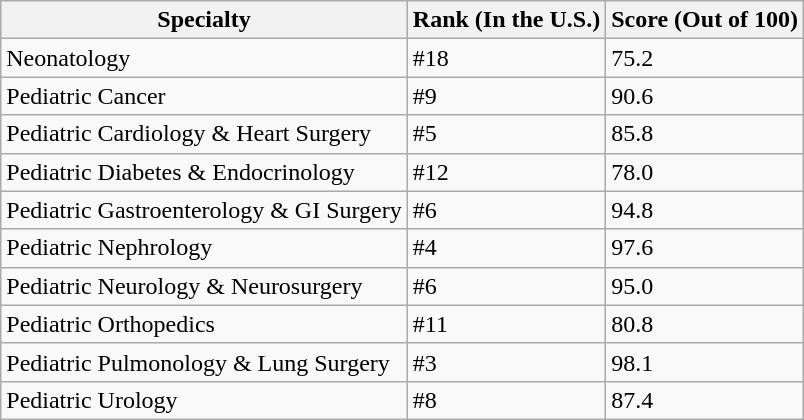<table class="wikitable">
<tr>
<th>Specialty</th>
<th>Rank (In the U.S.)</th>
<th>Score (Out of 100)</th>
</tr>
<tr>
<td>Neonatology</td>
<td>#18</td>
<td>75.2</td>
</tr>
<tr>
<td>Pediatric Cancer</td>
<td>#9</td>
<td>90.6</td>
</tr>
<tr>
<td>Pediatric Cardiology & Heart Surgery</td>
<td>#5</td>
<td>85.8</td>
</tr>
<tr>
<td>Pediatric Diabetes & Endocrinology</td>
<td>#12</td>
<td>78.0</td>
</tr>
<tr>
<td>Pediatric Gastroenterology & GI Surgery</td>
<td>#6</td>
<td>94.8</td>
</tr>
<tr>
<td>Pediatric Nephrology</td>
<td>#4</td>
<td>97.6</td>
</tr>
<tr>
<td>Pediatric Neurology & Neurosurgery</td>
<td>#6</td>
<td>95.0</td>
</tr>
<tr>
<td>Pediatric Orthopedics</td>
<td>#11</td>
<td>80.8</td>
</tr>
<tr>
<td>Pediatric Pulmonology & Lung Surgery</td>
<td>#3</td>
<td>98.1</td>
</tr>
<tr>
<td>Pediatric Urology</td>
<td>#8</td>
<td>87.4</td>
</tr>
</table>
